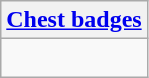<table class="wikitable">
<tr>
<th><a href='#'>Chest badges</a></th>
</tr>
<tr>
<td><br></td>
</tr>
</table>
